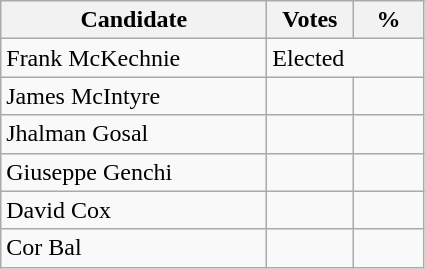<table class="wikitable">
<tr>
<th style="width: 170px">Candidate</th>
<th style="width: 50px">Votes</th>
<th style="width: 40px">%</th>
</tr>
<tr>
<td>Frank McKechnie</td>
<td colspan="2">Elected </td>
</tr>
<tr>
<td>James McIntyre</td>
<td></td>
<td></td>
</tr>
<tr>
<td>Jhalman Gosal</td>
<td></td>
<td></td>
</tr>
<tr>
<td>Giuseppe Genchi</td>
<td></td>
<td></td>
</tr>
<tr>
<td>David Cox</td>
<td></td>
<td></td>
</tr>
<tr>
<td>Cor Bal</td>
<td></td>
<td></td>
</tr>
</table>
